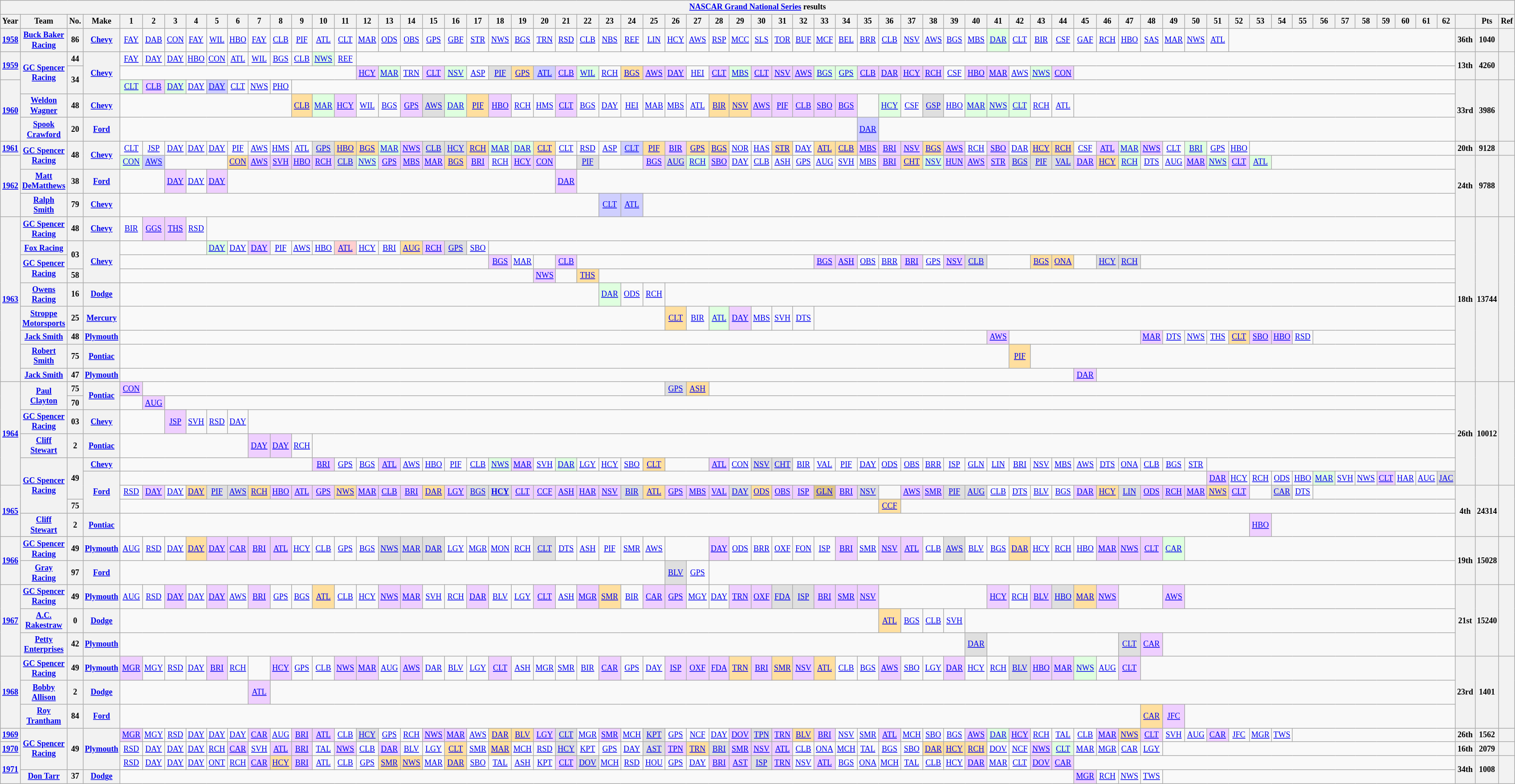<table class="wikitable" style="text-align:center; font-size:75%">
<tr>
<th colspan="69"><a href='#'>NASCAR Grand National Series</a> results</th>
</tr>
<tr>
<th>Year</th>
<th>Team</th>
<th>No.</th>
<th>Make</th>
<th>1</th>
<th>2</th>
<th>3</th>
<th>4</th>
<th>5</th>
<th>6</th>
<th>7</th>
<th>8</th>
<th>9</th>
<th>10</th>
<th>11</th>
<th>12</th>
<th>13</th>
<th>14</th>
<th>15</th>
<th>16</th>
<th>17</th>
<th>18</th>
<th>19</th>
<th>20</th>
<th>21</th>
<th>22</th>
<th>23</th>
<th>24</th>
<th>25</th>
<th>26</th>
<th>27</th>
<th>28</th>
<th>29</th>
<th>30</th>
<th>31</th>
<th>32</th>
<th>33</th>
<th>34</th>
<th>35</th>
<th>36</th>
<th>37</th>
<th>38</th>
<th>39</th>
<th>40</th>
<th>41</th>
<th>42</th>
<th>43</th>
<th>44</th>
<th>45</th>
<th>46</th>
<th>47</th>
<th>48</th>
<th>49</th>
<th>50</th>
<th>51</th>
<th>52</th>
<th>53</th>
<th>54</th>
<th>55</th>
<th>56</th>
<th>57</th>
<th>58</th>
<th>59</th>
<th>60</th>
<th>61</th>
<th>62</th>
<th></th>
<th>Pts</th>
<th>Ref</th>
</tr>
<tr>
<th><a href='#'>1958</a></th>
<th><a href='#'>Buck Baker Racing</a></th>
<th>86</th>
<th><a href='#'>Chevy</a></th>
<td><a href='#'>FAY</a></td>
<td><a href='#'>DAB</a></td>
<td><a href='#'>CON</a></td>
<td><a href='#'>FAY</a></td>
<td><a href='#'>WIL</a></td>
<td><a href='#'>HBO</a></td>
<td><a href='#'>FAY</a></td>
<td><a href='#'>CLB</a></td>
<td><a href='#'>PIF</a></td>
<td><a href='#'>ATL</a></td>
<td><a href='#'>CLT</a></td>
<td><a href='#'>MAR</a></td>
<td><a href='#'>ODS</a></td>
<td><a href='#'>OBS</a></td>
<td><a href='#'>GPS</a></td>
<td><a href='#'>GBF</a></td>
<td><a href='#'>STR</a></td>
<td><a href='#'>NWS</a></td>
<td><a href='#'>BGS</a></td>
<td><a href='#'>TRN</a></td>
<td><a href='#'>RSD</a></td>
<td><a href='#'>CLB</a></td>
<td><a href='#'>NBS</a></td>
<td><a href='#'>REF</a></td>
<td><a href='#'>LIN</a></td>
<td><a href='#'>HCY</a></td>
<td><a href='#'>AWS</a></td>
<td><a href='#'>RSP</a></td>
<td><a href='#'>MCC</a></td>
<td><a href='#'>SLS</a></td>
<td><a href='#'>TOR</a></td>
<td><a href='#'>BUF</a></td>
<td><a href='#'>MCF</a></td>
<td><a href='#'>BEL</a></td>
<td><a href='#'>BRR</a></td>
<td><a href='#'>CLB</a></td>
<td><a href='#'>NSV</a></td>
<td><a href='#'>AWS</a></td>
<td><a href='#'>BGS</a></td>
<td><a href='#'>MBS</a></td>
<td style="background:#DFFFDF;"><a href='#'>DAR</a><br></td>
<td><a href='#'>CLT</a></td>
<td><a href='#'>BIR</a></td>
<td><a href='#'>CSF</a></td>
<td><a href='#'>GAF</a></td>
<td><a href='#'>RCH</a></td>
<td><a href='#'>HBO</a></td>
<td><a href='#'>SAS</a></td>
<td><a href='#'>MAR</a></td>
<td><a href='#'>NWS</a></td>
<td><a href='#'>ATL</a></td>
<td colspan=11></td>
<th>36th</th>
<th>1040</th>
<th></th>
</tr>
<tr>
<th rowspan=2><a href='#'>1959</a></th>
<th rowspan=3><a href='#'>GC Spencer Racing</a></th>
<th>44</th>
<th rowspan=3><a href='#'>Chevy</a></th>
<td><a href='#'>FAY</a></td>
<td><a href='#'>DAY</a></td>
<td><a href='#'>DAY</a></td>
<td><a href='#'>HBO</a></td>
<td><a href='#'>CON</a></td>
<td><a href='#'>ATL</a></td>
<td><a href='#'>WIL</a></td>
<td><a href='#'>BGS</a></td>
<td><a href='#'>CLB</a></td>
<td style="background:#DFFFDF;"><a href='#'>NWS</a><br></td>
<td><a href='#'>REF</a></td>
<td colspan=51></td>
<th rowspan=2>13th</th>
<th rowspan=2>4260</th>
<th rowspan=2></th>
</tr>
<tr>
<th rowspan=2>34</th>
<td colspan=11></td>
<td style="background:#EFCFFF;"><a href='#'>HCY</a><br></td>
<td style="background:#DFFFDF;"><a href='#'>MAR</a><br></td>
<td><a href='#'>TRN</a></td>
<td style="background:#EFCFFF;"><a href='#'>CLT</a><br></td>
<td style="background:#DFFFDF;"><a href='#'>NSV</a><br></td>
<td><a href='#'>ASP</a></td>
<td style="background:#DFDFDF;"><a href='#'>PIF</a><br></td>
<td style="background:#FFDF9F;"><a href='#'>GPS</a><br></td>
<td style="background:#CFCFFF;"><a href='#'>ATL</a><br></td>
<td style="background:#EFCFFF;"><a href='#'>CLB</a><br></td>
<td style="background:#DFFFDF;"><a href='#'>WIL</a><br></td>
<td><a href='#'>RCH</a></td>
<td style="background:#FFDF9F;"><a href='#'>BGS</a><br></td>
<td style="background:#EFCFFF;"><a href='#'>AWS</a><br></td>
<td style="background:#EFCFFF;"><a href='#'>DAY</a><br></td>
<td><a href='#'>HEI</a></td>
<td style="background:#EFCFFF;"><a href='#'>CLT</a><br></td>
<td style="background:#DFFFDF;"><a href='#'>MBS</a><br></td>
<td style="background:#EFCFFF;"><a href='#'>CLT</a><br></td>
<td style="background:#EFCFFF;"><a href='#'>NSV</a><br></td>
<td style="background:#EFCFFF;"><a href='#'>AWS</a><br></td>
<td style="background:#DFFFDF;"><a href='#'>BGS</a><br></td>
<td style="background:#DFFFDF;"><a href='#'>GPS</a><br></td>
<td style="background:#EFCFFF;"><a href='#'>CLB</a><br></td>
<td style="background:#EFCFFF;"><a href='#'>DAR</a><br></td>
<td style="background:#EFCFFF;"><a href='#'>HCY</a><br></td>
<td style="background:#EFCFFF;"><a href='#'>RCH</a><br></td>
<td><a href='#'>CSF</a></td>
<td style="background:#EFCFFF;"><a href='#'>HBO</a><br></td>
<td style="background:#EFCFFF;"><a href='#'>MAR</a><br></td>
<td><a href='#'>AWS</a></td>
<td style="background:#DFFFDF;"><a href='#'>NWS</a><br></td>
<td style="background:#EFCFFF;"><a href='#'>CON</a><br></td>
<td colspan=18></td>
</tr>
<tr>
<th rowspan=3><a href='#'>1960</a></th>
<td style="background:#DFFFDF;"><a href='#'>CLT</a><br></td>
<td style="background:#EFCFFF;"><a href='#'>CLB</a><br></td>
<td style="background:#DFFFDF;"><a href='#'>DAY</a><br></td>
<td><a href='#'>DAY</a></td>
<td style="background:#CFCFFF;"><a href='#'>DAY</a><br></td>
<td><a href='#'>CLT</a></td>
<td><a href='#'>NWS</a></td>
<td><a href='#'>PHO</a></td>
<td colspan=54></td>
<th rowspan=3>33rd</th>
<th rowspan=3>3986</th>
<th rowspan=3></th>
</tr>
<tr>
<th><a href='#'>Weldon Wagner</a></th>
<th>48</th>
<th><a href='#'>Chevy</a></th>
<td colspan=8></td>
<td style="background:#FFDF9F;"><a href='#'>CLB</a><br></td>
<td style="background:#DFFFDF;"><a href='#'>MAR</a><br></td>
<td style="background:#EFCFFF;"><a href='#'>HCY</a><br></td>
<td><a href='#'>WIL</a></td>
<td><a href='#'>BGS</a></td>
<td style="background:#EFCFFF;"><a href='#'>GPS</a><br></td>
<td style="background:#DFDFDF;"><a href='#'>AWS</a><br></td>
<td style="background:#DFFFDF;"><a href='#'>DAR</a><br></td>
<td style="background:#FFDF9F;"><a href='#'>PIF</a><br></td>
<td style="background:#EFCFFF;"><a href='#'>HBO</a><br></td>
<td><a href='#'>RCH</a></td>
<td><a href='#'>HMS</a></td>
<td style="background:#EFCFFF;"><a href='#'>CLT</a><br></td>
<td><a href='#'>BGS</a></td>
<td><a href='#'>DAY</a></td>
<td><a href='#'>HEI</a></td>
<td><a href='#'>MAB</a></td>
<td><a href='#'>MBS</a></td>
<td><a href='#'>ATL</a></td>
<td style="background:#FFDF9F;"><a href='#'>BIR</a><br></td>
<td style="background:#FFDF9F;"><a href='#'>NSV</a><br></td>
<td style="background:#EFCFFF;"><a href='#'>AWS</a><br></td>
<td style="background:#EFCFFF;"><a href='#'>PIF</a><br></td>
<td style="background:#EFCFFF;"><a href='#'>CLB</a><br></td>
<td style="background:#EFCFFF;"><a href='#'>SBO</a><br></td>
<td style="background:#EFCFFF;"><a href='#'>BGS</a><br></td>
<td></td>
<td style="background:#DFFFDF;"><a href='#'>HCY</a><br></td>
<td><a href='#'>CSF</a></td>
<td style="background:#DFDFDF;"><a href='#'>GSP</a><br></td>
<td><a href='#'>HBO</a></td>
<td style="background:#DFFFDF;"><a href='#'>MAR</a><br></td>
<td style="background:#DFFFDF;"><a href='#'>NWS</a><br></td>
<td style="background:#DFFFDF;"><a href='#'>CLT</a><br></td>
<td><a href='#'>RCH</a></td>
<td><a href='#'>ATL</a></td>
<td colspan=18></td>
</tr>
<tr>
<th><a href='#'>Spook Crawford</a></th>
<th>20</th>
<th><a href='#'>Ford</a></th>
<td colspan=34></td>
<td style="background:#CFCFFF;"><a href='#'>DAR</a><br></td>
<td colspan=27></td>
</tr>
<tr>
<th><a href='#'>1961</a></th>
<th rowspan=2><a href='#'>GC Spencer Racing</a></th>
<th rowspan=2>48</th>
<th rowspan=2><a href='#'>Chevy</a></th>
<td><a href='#'>CLT</a></td>
<td><a href='#'>JSP</a></td>
<td><a href='#'>DAY</a></td>
<td><a href='#'>DAY</a></td>
<td><a href='#'>DAY</a></td>
<td><a href='#'>PIF</a></td>
<td><a href='#'>AWS</a></td>
<td><a href='#'>HMS</a></td>
<td><a href='#'>ATL</a></td>
<td style="background:#DFDFDF;"><a href='#'>GPS</a><br></td>
<td style="background:#FFDF9F;"><a href='#'>HBO</a><br></td>
<td style="background:#FFDF9F;"><a href='#'>BGS</a><br></td>
<td style="background:#DFFFDF;"><a href='#'>MAR</a><br></td>
<td style="background:#EFCFFF;"><a href='#'>NWS</a><br></td>
<td style="background:#DFDFDF;"><a href='#'>CLB</a><br></td>
<td style="background:#DFDFDF;"><a href='#'>HCY</a><br></td>
<td style="background:#FFDF9F;"><a href='#'>RCH</a><br></td>
<td style="background:#DFFFDF;"><a href='#'>MAR</a><br></td>
<td style="background:#DFFFDF;"><a href='#'>DAR</a><br></td>
<td style="background:#FFDF9F;"><a href='#'>CLT</a><br></td>
<td><a href='#'>CLT</a></td>
<td><a href='#'>RSD</a></td>
<td><a href='#'>ASP</a></td>
<td style="background:#CFCFFF;"><a href='#'>CLT</a><br></td>
<td style="background:#FFDF9F;"><a href='#'>PIF</a><br></td>
<td style="background:#EFCFFF;"><a href='#'>BIR</a><br></td>
<td style="background:#FFDF9F;"><a href='#'>GPS</a><br></td>
<td style="background:#FFDF9F;"><a href='#'>BGS</a><br></td>
<td><a href='#'>NOR</a></td>
<td><a href='#'>HAS</a></td>
<td style="background:#FFDF9F;"><a href='#'>STR</a><br></td>
<td><a href='#'>DAY</a></td>
<td style="background:#FFDF9F;"><a href='#'>ATL</a><br></td>
<td style="background:#FFDF9F;"><a href='#'>CLB</a><br></td>
<td style="background:#EFCFFF;"><a href='#'>MBS</a><br></td>
<td style="background:#EFCFFF;"><a href='#'>BRI</a><br></td>
<td style="background:#EFCFFF;"><a href='#'>NSV</a><br></td>
<td style="background:#FFDF9F;"><a href='#'>BGS</a><br></td>
<td style="background:#EFCFFF;"><a href='#'>AWS</a><br></td>
<td><a href='#'>RCH</a></td>
<td style="background:#EFCFFF;"><a href='#'>SBO</a><br></td>
<td><a href='#'>DAR</a></td>
<td style="background:#FFDF9F;"><a href='#'>HCY</a><br></td>
<td style="background:#FFDF9F;"><a href='#'>RCH</a><br></td>
<td><a href='#'>CSF</a></td>
<td style="background:#EFCFFF;"><a href='#'>ATL</a><br></td>
<td style="background:#DFFFDF;"><a href='#'>MAR</a><br></td>
<td style="background:#EFCFFF;"><a href='#'>NWS</a><br></td>
<td><a href='#'>CLT</a></td>
<td style="background:#DFFFDF;"><a href='#'>BRI</a><br></td>
<td><a href='#'>GPS</a></td>
<td><a href='#'>HBO</a></td>
<td colspan=10></td>
<th>20th</th>
<th>9128</th>
<th></th>
</tr>
<tr>
<th rowspan=3><a href='#'>1962</a></th>
<td style="background:#DFFFDF;"><a href='#'>CON</a><br></td>
<td style="background:#CFCFFF;"><a href='#'>AWS</a><br></td>
<td colspan=3></td>
<td style="background:#FFDF9F;"><a href='#'>CON</a><br></td>
<td style="background:#EFCFFF;"><a href='#'>AWS</a><br></td>
<td style="background:#EFCFFF;"><a href='#'>SVH</a><br></td>
<td style="background:#EFCFFF;"><a href='#'>HBO</a><br></td>
<td style="background:#EFCFFF;"><a href='#'>RCH</a><br></td>
<td style="background:#DFDFDF;"><a href='#'>CLB</a><br></td>
<td style="background:#DFFFDF;"><a href='#'>NWS</a><br></td>
<td style="background:#EFCFFF;"><a href='#'>GPS</a><br></td>
<td style="background:#EFCFFF;"><a href='#'>MBS</a><br></td>
<td style="background:#EFCFFF;"><a href='#'>MAR</a><br></td>
<td style="background:#FFDF9F;"><a href='#'>BGS</a><br></td>
<td style="background:#EFCFFF;"><a href='#'>BRI</a><br></td>
<td><a href='#'>RCH</a></td>
<td style="background:#EFCFFF;"><a href='#'>HCY</a><br></td>
<td style="background:#EFCFFF;"><a href='#'>CON</a><br></td>
<td></td>
<td style="background:#DFDFDF;"><a href='#'>PIF</a><br></td>
<td colspan=2></td>
<td style="background:#EFCFFF;"><a href='#'>BGS</a><br></td>
<td style="background:#DFDFDF;"><a href='#'>AUG</a><br></td>
<td style="background:#DFFFDF;"><a href='#'>RCH</a><br></td>
<td style="background:#EFCFFF;"><a href='#'>SBO</a><br></td>
<td><a href='#'>DAY</a></td>
<td><a href='#'>CLB</a></td>
<td><a href='#'>ASH</a></td>
<td><a href='#'>GPS</a></td>
<td><a href='#'>AUG</a></td>
<td><a href='#'>SVH</a></td>
<td><a href='#'>MBS</a></td>
<td style="background:#EFCFFF;"><a href='#'>BRI</a><br></td>
<td style="background:#FFDF9F;"><a href='#'>CHT</a><br></td>
<td style="background:#DFFFDF;"><a href='#'>NSV</a><br></td>
<td style="background:#EFCFFF;"><a href='#'>HUN</a><br></td>
<td style="background:#EFCFFF;"><a href='#'>AWS</a><br></td>
<td style="background:#EFCFFF;"><a href='#'>STR</a><br></td>
<td style="background:#DFDFDF;"><a href='#'>BGS</a><br></td>
<td style="background:#DFDFDF;"><a href='#'>PIF</a><br></td>
<td style="background:#DFDFDF;"><a href='#'>VAL</a><br></td>
<td style="background:#EFCFFF;"><a href='#'>DAR</a><br></td>
<td style="background:#FFDF9F;"><a href='#'>HCY</a><br></td>
<td style="background:#DFFFDF;"><a href='#'>RCH</a><br></td>
<td><a href='#'>DTS</a></td>
<td><a href='#'>AUG</a></td>
<td style="background:#EFCFFF;"><a href='#'>MAR</a><br></td>
<td style="background:#DFFFDF;"><a href='#'>NWS</a><br></td>
<td style="background:#EFCFFF;"><a href='#'>CLT</a><br></td>
<td style="background:#DFFFDF;"><a href='#'>ATL</a><br></td>
<td colspan=9></td>
<th rowspan=3>24th</th>
<th rowspan=3>9788</th>
<th rowspan=3></th>
</tr>
<tr>
<th><a href='#'>Matt DeMatthews</a></th>
<th>38</th>
<th><a href='#'>Ford</a></th>
<td colspan=2></td>
<td style="background:#EFCFFF;"><a href='#'>DAY</a><br></td>
<td><a href='#'>DAY</a></td>
<td style="background:#EFCFFF;"><a href='#'>DAY</a><br></td>
<td colspan=15></td>
<td style="background:#EFCFFF;"><a href='#'>DAR</a><br></td>
<td colspan=41></td>
</tr>
<tr>
<th><a href='#'>Ralph Smith</a></th>
<th>79</th>
<th><a href='#'>Chevy</a></th>
<td colspan=22></td>
<td style="background:#CFCFFF;"><a href='#'>CLT</a><br></td>
<td style="background:#CFCFFF;"><a href='#'>ATL</a><br></td>
<td colspan=38></td>
</tr>
<tr>
<th rowspan=9><a href='#'>1963</a></th>
<th><a href='#'>GC Spencer Racing</a></th>
<th>48</th>
<th><a href='#'>Chevy</a></th>
<td><a href='#'>BIR</a></td>
<td style="background:#EFCFFF;"><a href='#'>GGS</a><br></td>
<td style="background:#EFCFFF;"><a href='#'>THS</a><br></td>
<td><a href='#'>RSD</a></td>
<td colspan=58></td>
<th rowspan=9>18th</th>
<th rowspan=9>13744</th>
<th rowspan=9></th>
</tr>
<tr>
<th><a href='#'>Fox Racing</a></th>
<th rowspan=2>03</th>
<th rowspan=3><a href='#'>Chevy</a></th>
<td colspan=4></td>
<td style="background:#DFFFDF;"><a href='#'>DAY</a><br></td>
<td><a href='#'>DAY</a></td>
<td style="background:#EFCFFF;"><a href='#'>DAY</a><br></td>
<td><a href='#'>PIF</a></td>
<td><a href='#'>AWS</a></td>
<td><a href='#'>HBO</a></td>
<td style="background:#FFCFCF;"><a href='#'>ATL</a><br></td>
<td><a href='#'>HCY</a></td>
<td><a href='#'>BRI</a></td>
<td style="background:#FFDF9F;"><a href='#'>AUG</a><br></td>
<td style="background:#EFCFFF;"><a href='#'>RCH</a><br></td>
<td style="background:#DFDFDF;"><a href='#'>GPS</a><br></td>
<td><a href='#'>SBO</a></td>
<td colspan=45></td>
</tr>
<tr>
<th rowspan=2><a href='#'>GC Spencer Racing</a></th>
<td colspan=17></td>
<td style="background:#EFCFFF;"><a href='#'>BGS</a><br></td>
<td><a href='#'>MAR</a></td>
<td></td>
<td style="background:#EFCFFF;"><a href='#'>CLB</a><br></td>
<td colspan=11></td>
<td style="background:#EFCFFF;"><a href='#'>BGS</a><br></td>
<td style="background:#EFCFFF;"><a href='#'>ASH</a><br></td>
<td><a href='#'>OBS</a></td>
<td><a href='#'>BRR</a></td>
<td style="background:#EFCFFF;"><a href='#'>BRI</a><br></td>
<td><a href='#'>GPS</a></td>
<td style="background:#EFCFFF;"><a href='#'>NSV</a><br></td>
<td style="background:#DFDFDF;"><a href='#'>CLB</a><br></td>
<td colspan=2></td>
<td style="background:#FFDF9F;"><a href='#'>BGS</a><br></td>
<td style="background:#FFDF9F;"><a href='#'>ONA</a><br></td>
<td></td>
<td style="background:#DFDFDF;"><a href='#'>HCY</a><br></td>
<td style="background:#DFDFDF;"><a href='#'>RCH</a><br></td>
<td colspan=15></td>
</tr>
<tr>
<th>58</th>
<td colspan=19></td>
<td style="background:#EFCFFF;"><a href='#'>NWS</a><br></td>
<td></td>
<td style="background:#FFDF9F;"><a href='#'>THS</a><br></td>
<td colspan=40></td>
</tr>
<tr>
<th><a href='#'>Owens Racing</a></th>
<th>16</th>
<th><a href='#'>Dodge</a></th>
<td colspan=22></td>
<td style="background:#DFFFDF;"><a href='#'>DAR</a><br></td>
<td><a href='#'>ODS</a></td>
<td><a href='#'>RCH</a></td>
<td colspan=37></td>
</tr>
<tr>
<th><a href='#'>Stroppe Motorsports</a></th>
<th>25</th>
<th><a href='#'>Mercury</a></th>
<td colspan=25></td>
<td style="background:#FFDF9F;"><a href='#'>CLT</a><br></td>
<td><a href='#'>BIR</a></td>
<td style="background:#DFFFDF;"><a href='#'>ATL</a><br></td>
<td style="background:#EFCFFF;"><a href='#'>DAY</a><br></td>
<td><a href='#'>MBS</a></td>
<td><a href='#'>SVH</a></td>
<td><a href='#'>DTS</a></td>
<td colspan=30></td>
</tr>
<tr>
<th><a href='#'>Jack Smith</a></th>
<th>48</th>
<th><a href='#'>Plymouth</a></th>
<td colspan=40></td>
<td style="background:#EFCFFF;"><a href='#'>AWS</a><br></td>
<td colspan=6></td>
<td style="background:#EFCFFF;"><a href='#'>MAR</a><br></td>
<td><a href='#'>DTS</a></td>
<td><a href='#'>NWS</a></td>
<td><a href='#'>THS</a></td>
<td style="background:#FFDF9F;"><a href='#'>CLT</a><br></td>
<td style="background:#EFCFFF;"><a href='#'>SBO</a><br></td>
<td style="background:#EFCFFF;"><a href='#'>HBO</a><br></td>
<td><a href='#'>RSD</a></td>
<td colspan=7></td>
</tr>
<tr>
<th><a href='#'>Robert Smith</a></th>
<th>75</th>
<th><a href='#'>Pontiac</a></th>
<td colspan=41></td>
<td style="background:#FFDF9F;"><a href='#'>PIF</a><br></td>
<td colspan=20></td>
</tr>
<tr>
<th><a href='#'>Jack Smith</a></th>
<th>47</th>
<th><a href='#'>Plymouth</a></th>
<td colspan=44></td>
<td style="background:#EFCFFF;"><a href='#'>DAR</a><br></td>
<td colspan=17></td>
</tr>
<tr>
<th rowspan=6><a href='#'>1964</a></th>
<th rowspan=2><a href='#'>Paul Clayton</a></th>
<th>75</th>
<th rowspan=2><a href='#'>Pontiac</a></th>
<td style="background:#EFCFFF;"><a href='#'>CON</a><br></td>
<td colspan=24></td>
<td style="background:#DFDFDF;"><a href='#'>GPS</a><br></td>
<td style="background:#FFDF9F;"><a href='#'>ASH</a><br></td>
<td colspan=35></td>
<th rowspan=6>26th</th>
<th rowspan=6>10012</th>
<th rowspan=6></th>
</tr>
<tr>
<th>70</th>
<td></td>
<td style="background:#EFCFFF;"><a href='#'>AUG</a><br></td>
<td colspan=60></td>
</tr>
<tr>
<th><a href='#'>GC Spencer Racing</a></th>
<th>03</th>
<th><a href='#'>Chevy</a></th>
<td colspan=2></td>
<td style="background:#EFCFFF;"><a href='#'>JSP</a><br></td>
<td><a href='#'>SVH</a></td>
<td><a href='#'>RSD</a></td>
<td><a href='#'>DAY</a></td>
<td colspan=56></td>
</tr>
<tr>
<th><a href='#'>Cliff Stewart</a></th>
<th>2</th>
<th><a href='#'>Pontiac</a></th>
<td colspan=6></td>
<td style="background:#EFCFFF;"><a href='#'>DAY</a><br></td>
<td style="background:#EFCFFF;"><a href='#'>DAY</a><br></td>
<td><a href='#'>RCH</a></td>
<td colspan=53></td>
</tr>
<tr>
<th rowspan=4><a href='#'>GC Spencer Racing</a></th>
<th rowspan=3>49</th>
<th><a href='#'>Chevy</a></th>
<td colspan=9></td>
<td style="background:#EFCFFF;"><a href='#'>BRI</a><br></td>
<td><a href='#'>GPS</a></td>
<td><a href='#'>BGS</a></td>
<td style="background:#EFCFFF;"><a href='#'>ATL</a><br></td>
<td><a href='#'>AWS</a></td>
<td><a href='#'>HBO</a></td>
<td><a href='#'>PIF</a></td>
<td><a href='#'>CLB</a></td>
<td style="background:#DFFFDF;"><a href='#'>NWS</a><br></td>
<td style="background:#EFCFFF;"><a href='#'>MAR</a><br></td>
<td><a href='#'>SVH</a></td>
<td style="background:#DFFFDF;"><a href='#'>DAR</a><br></td>
<td><a href='#'>LGY</a></td>
<td><a href='#'>HCY</a></td>
<td><a href='#'>SBO</a></td>
<td style="background:#FFDF9F;"><a href='#'>CLT</a><br></td>
<td colspan=2></td>
<td style="background:#EFCFFF;"><a href='#'>ATL</a><br></td>
<td><a href='#'>CON</a></td>
<td style="background:#DFDFDF;"><a href='#'>NSV</a><br></td>
<td style="background:#DFDFDF;"><a href='#'>CHT</a><br></td>
<td><a href='#'>BIR</a></td>
<td><a href='#'>VAL</a></td>
<td><a href='#'>PIF</a></td>
<td><a href='#'>DAY</a></td>
<td><a href='#'>ODS</a></td>
<td><a href='#'>OBS</a></td>
<td><a href='#'>BRR</a></td>
<td><a href='#'>ISP</a></td>
<td><a href='#'>GLN</a></td>
<td><a href='#'>LIN</a></td>
<td><a href='#'>BRI</a></td>
<td><a href='#'>NSV</a></td>
<td><a href='#'>MBS</a></td>
<td><a href='#'>AWS</a></td>
<td><a href='#'>DTS</a></td>
<td><a href='#'>ONA</a></td>
<td><a href='#'>CLB</a></td>
<td><a href='#'>BGS</a></td>
<td><a href='#'>STR</a></td>
<td colspan=12></td>
</tr>
<tr>
<th rowspan=3><a href='#'>Ford</a></th>
<td colspan=50></td>
<td style="background:#EFCFFF;"><a href='#'>DAR</a><br></td>
<td><a href='#'>HCY</a></td>
<td><a href='#'>RCH</a></td>
<td><a href='#'>ODS</a></td>
<td><a href='#'>HBO</a></td>
<td style="background:#DFFFDF;"><a href='#'>MAR</a><br></td>
<td><a href='#'>SVH</a></td>
<td><a href='#'>NWS</a></td>
<td style="background:#EFCFFF;"><a href='#'>CLT</a><br></td>
<td><a href='#'>HAR</a></td>
<td><a href='#'>AUG</a></td>
<td style="background:#DFDFDF;"><a href='#'>JAC</a><br></td>
</tr>
<tr>
<th rowspan=3><a href='#'>1965</a></th>
<td><a href='#'>RSD</a></td>
<td style="background:#EFCFFF;"><a href='#'>DAY</a><br></td>
<td><a href='#'>DAY</a></td>
<td style="background:#FFDF9F;"><a href='#'>DAY</a><br></td>
<td style="background:#DFDFDF;"><a href='#'>PIF</a><br></td>
<td style="background:#DFDFDF;"><a href='#'>AWS</a><br></td>
<td style="background:#FFDF9F;"><a href='#'>RCH</a><br></td>
<td style="background:#EFCFFF;"><a href='#'>HBO</a><br></td>
<td style="background:#EFCFFF;"><a href='#'>ATL</a><br></td>
<td style="background:#EFCFFF;"><a href='#'>GPS</a><br></td>
<td style="background:#FFDF9F;"><a href='#'>NWS</a><br></td>
<td style="background:#EFCFFF;"><a href='#'>MAR</a><br></td>
<td style="background:#EFCFFF;"><a href='#'>CLB</a><br></td>
<td style="background:#EFCFFF;"><a href='#'>BRI</a><br></td>
<td style="background:#FFDF9F;"><a href='#'>DAR</a><br></td>
<td style="background:#EFCFFF;"><a href='#'>LGY</a><br></td>
<td style="background:#DFDFDF;"><a href='#'>BGS</a><br></td>
<td style="background:#DFDFDF;"><strong><a href='#'>HCY</a></strong><br></td>
<td style="background:#EFCFFF;"><a href='#'>CLT</a><br></td>
<td style="background:#EFCFFF;"><a href='#'>CCF</a><br></td>
<td style="background:#EFCFFF;"><a href='#'>ASH</a><br></td>
<td style="background:#EFCFFF;"><a href='#'>HAR</a><br></td>
<td style="background:#EFCFFF;"><a href='#'>NSV</a><br></td>
<td style="background:#DFDFDF;"><a href='#'>BIR</a><br></td>
<td style="background:#FFDF9F;"><a href='#'>ATL</a><br></td>
<td style="background:#EFCFFF;"><a href='#'>GPS</a><br></td>
<td style="background:#EFCFFF;"><a href='#'>MBS</a><br></td>
<td style="background:#EFCFFF;"><a href='#'>VAL</a><br></td>
<td style="background:#DFDFDF;"><a href='#'>DAY</a><br></td>
<td style="background:#FFDF9F;"><a href='#'>ODS</a><br></td>
<td style="background:#EFCFFF;"><a href='#'>OBS</a><br></td>
<td style="background:#EFCFFF;"><a href='#'>ISP</a><br></td>
<td style="background:#DFC484;"><a href='#'>GLN</a><br></td>
<td style="background:#EFCFFF;"><a href='#'>BRI</a><br></td>
<td style="background:#DFDFDF;"><a href='#'>NSV</a><br></td>
<td></td>
<td style="background:#EFCFFF;"><a href='#'>AWS</a><br></td>
<td style="background:#EFCFFF;"><a href='#'>SMR</a><br></td>
<td style="background:#DFDFDF;"><a href='#'>PIF</a><br></td>
<td style="background:#DFDFDF;"><a href='#'>AUG</a><br></td>
<td><a href='#'>CLB</a></td>
<td><a href='#'>DTS</a></td>
<td><a href='#'>BLV</a></td>
<td><a href='#'>BGS</a></td>
<td style="background:#EFCFFF;"><a href='#'>DAR</a><br></td>
<td style="background:#FFDF9F;"><a href='#'>HCY</a><br></td>
<td style="background:#DFDFDF;"><a href='#'>LIN</a><br></td>
<td style="background:#EFCFFF;"><a href='#'>ODS</a><br></td>
<td style="background:#EFCFFF;"><a href='#'>RCH</a><br></td>
<td style="background:#EFCFFF;"><a href='#'>MAR</a><br></td>
<td style="background:#FFDF9F;"><a href='#'>NWS</a><br></td>
<td style="background:#EFCFFF;"><a href='#'>CLT</a><br></td>
<td></td>
<td style="background:#DFDFDF;"><a href='#'>CAR</a><br></td>
<td><a href='#'>DTS</a></td>
<td colspan=7></td>
<th rowspan=3>4th</th>
<th rowspan=3>24314</th>
<th rowspan=3></th>
</tr>
<tr>
<th>75</th>
<td colspan=35></td>
<td style="background:#FFDF9F;"><a href='#'>CCF</a><br></td>
<td colspan=26></td>
</tr>
<tr>
<th><a href='#'>Cliff Stewart</a></th>
<th>2</th>
<th><a href='#'>Pontiac</a></th>
<td colspan=52></td>
<td style="background:#EFCFFF;"><a href='#'>HBO</a><br></td>
<td colspan=9></td>
</tr>
<tr>
<th rowspan=2><a href='#'>1966</a></th>
<th><a href='#'>GC Spencer Racing</a></th>
<th>49</th>
<th><a href='#'>Plymouth</a></th>
<td><a href='#'>AUG</a></td>
<td><a href='#'>RSD</a></td>
<td><a href='#'>DAY</a></td>
<td style="background:#FFDF9F;"><a href='#'>DAY</a><br></td>
<td style="background:#EFCFFF;"><a href='#'>DAY</a><br></td>
<td style="background:#EFCFFF;"><a href='#'>CAR</a><br></td>
<td style="background:#EFCFFF;"><a href='#'>BRI</a><br></td>
<td style="background:#EFCFFF;"><a href='#'>ATL</a><br></td>
<td><a href='#'>HCY</a></td>
<td><a href='#'>CLB</a></td>
<td><a href='#'>GPS</a></td>
<td><a href='#'>BGS</a></td>
<td style="background:#DFDFDF;"><a href='#'>NWS</a><br></td>
<td style="background:#DFDFDF;"><a href='#'>MAR</a><br></td>
<td style="background:#DFDFDF;"><a href='#'>DAR</a><br></td>
<td><a href='#'>LGY</a></td>
<td><a href='#'>MGR</a></td>
<td><a href='#'>MON</a></td>
<td><a href='#'>RCH</a></td>
<td style="background:#DFDFDF;"><a href='#'>CLT</a><br></td>
<td><a href='#'>DTS</a></td>
<td><a href='#'>ASH</a></td>
<td><a href='#'>PIF</a></td>
<td><a href='#'>SMR</a></td>
<td><a href='#'>AWS</a></td>
<td colspan=2></td>
<td style="background:#EFCFFF;"><a href='#'>DAY</a><br></td>
<td><a href='#'>ODS</a></td>
<td><a href='#'>BRR</a></td>
<td><a href='#'>OXF</a></td>
<td><a href='#'>FON</a></td>
<td><a href='#'>ISP</a></td>
<td style="background:#EFCFFF;"><a href='#'>BRI</a><br></td>
<td><a href='#'>SMR</a></td>
<td style="background:#EFCFFF;"><a href='#'>NSV</a><br></td>
<td style="background:#EFCFFF;"><a href='#'>ATL</a><br></td>
<td><a href='#'>CLB</a></td>
<td style="background:#DFDFDF;"><a href='#'>AWS</a><br></td>
<td><a href='#'>BLV</a></td>
<td><a href='#'>BGS</a></td>
<td style="background:#FFDF9F;"><a href='#'>DAR</a><br></td>
<td><a href='#'>HCY</a></td>
<td><a href='#'>RCH</a></td>
<td><a href='#'>HBO</a></td>
<td style="background:#EFCFFF;"><a href='#'>MAR</a><br></td>
<td style="background:#EFCFFF;"><a href='#'>NWS</a><br></td>
<td style="background:#EFCFFF;"><a href='#'>CLT</a><br></td>
<td style="background:#DFFFDF;"><a href='#'>CAR</a><br></td>
<td colspan=13></td>
<th rowspan=2>19th</th>
<th rowspan=2>15028</th>
<th rowspan=2></th>
</tr>
<tr>
<th><a href='#'>Gray Racing</a></th>
<th>97</th>
<th><a href='#'>Ford</a></th>
<td colspan=25></td>
<td style="background:#DFDFDF;"><a href='#'>BLV</a><br></td>
<td><a href='#'>GPS</a></td>
<td colspan=35></td>
</tr>
<tr>
<th rowspan=3><a href='#'>1967</a></th>
<th><a href='#'>GC Spencer Racing</a></th>
<th>49</th>
<th><a href='#'>Plymouth</a></th>
<td><a href='#'>AUG</a></td>
<td><a href='#'>RSD</a></td>
<td style="background:#EFCFFF;"><a href='#'>DAY</a><br></td>
<td><a href='#'>DAY</a></td>
<td style="background:#EFCFFF;"><a href='#'>DAY</a><br></td>
<td><a href='#'>AWS</a></td>
<td style="background:#EFCFFF;"><a href='#'>BRI</a><br></td>
<td><a href='#'>GPS</a></td>
<td><a href='#'>BGS</a></td>
<td style="background:#FFDF9F;"><a href='#'>ATL</a><br></td>
<td><a href='#'>CLB</a></td>
<td><a href='#'>HCY</a></td>
<td style="background:#EFCFFF;"><a href='#'>NWS</a><br></td>
<td style="background:#EFCFFF;"><a href='#'>MAR</a><br></td>
<td><a href='#'>SVH</a></td>
<td><a href='#'>RCH</a></td>
<td style="background:#EFCFFF;"><a href='#'>DAR</a><br></td>
<td><a href='#'>BLV</a></td>
<td><a href='#'>LGY</a></td>
<td style="background:#EFCFFF;"><a href='#'>CLT</a><br></td>
<td><a href='#'>ASH</a></td>
<td style="background:#EFCFFF;"><a href='#'>MGR</a><br></td>
<td style="background:#FFDF9F;"><a href='#'>SMR</a><br></td>
<td><a href='#'>BIR</a></td>
<td style="background:#EFCFFF;"><a href='#'>CAR</a><br></td>
<td style="background:#EFCFFF;"><a href='#'>GPS</a><br></td>
<td><a href='#'>MGY</a></td>
<td><a href='#'>DAY</a></td>
<td style="background:#EFCFFF;"><a href='#'>TRN</a><br></td>
<td style="background:#EFCFFF;"><a href='#'>OXF</a><br></td>
<td style="background:#DFDFDF;"><a href='#'>FDA</a><br></td>
<td style="background:#DFDFDF;"><a href='#'>ISP</a><br></td>
<td style="background:#EFCFFF;"><a href='#'>BRI</a><br></td>
<td style="background:#EFCFFF;"><a href='#'>SMR</a><br></td>
<td style="background:#EFCFFF;"><a href='#'>NSV</a><br></td>
<td colspan=5></td>
<td style="background:#EFCFFF;"><a href='#'>HCY</a><br></td>
<td><a href='#'>RCH</a></td>
<td style="background:#EFCFFF;"><a href='#'>BLV</a><br></td>
<td style="background:#DFDFDF;"><a href='#'>HBO</a><br></td>
<td style="background:#FFDF9F;"><a href='#'>MAR</a><br></td>
<td style="background:#EFCFFF;"><a href='#'>NWS</a><br></td>
<td colspan=2></td>
<td style="background:#EFCFFF;"><a href='#'>AWS</a><br></td>
<td colspan=13></td>
<th rowspan=3>21st</th>
<th rowspan=3>15240</th>
<th rowspan=3></th>
</tr>
<tr>
<th><a href='#'>A.C. Rakestraw</a></th>
<th>0</th>
<th><a href='#'>Dodge</a></th>
<td colspan=35></td>
<td style="background:#FFDF9F;"><a href='#'>ATL</a><br></td>
<td><a href='#'>BGS</a></td>
<td><a href='#'>CLB</a></td>
<td><a href='#'>SVH</a></td>
<td colspan=23></td>
</tr>
<tr>
<th><a href='#'>Petty Enterprises</a></th>
<th>42</th>
<th><a href='#'>Plymouth</a></th>
<td colspan=39></td>
<td style="background:#DFDFDF;"><a href='#'>DAR</a><br></td>
<td colspan=6></td>
<td style="background:#DFDFDF;"><a href='#'>CLT</a><br></td>
<td style="background:#EFCFFF;"><a href='#'>CAR</a><br></td>
<td colspan=14></td>
</tr>
<tr>
<th rowspan=3><a href='#'>1968</a></th>
<th><a href='#'>GC Spencer Racing</a></th>
<th>49</th>
<th><a href='#'>Plymouth</a></th>
<td style="background:#EFCFFF;"><a href='#'>MGR</a><br></td>
<td><a href='#'>MGY</a></td>
<td><a href='#'>RSD</a></td>
<td><a href='#'>DAY</a></td>
<td style="background:#EFCFFF;"><a href='#'>BRI</a><br></td>
<td><a href='#'>RCH</a></td>
<td></td>
<td style="background:#EFCFFF;"><a href='#'>HCY</a><br></td>
<td><a href='#'>GPS</a></td>
<td><a href='#'>CLB</a></td>
<td style="background:#EFCFFF;"><a href='#'>NWS</a><br></td>
<td style="background:#EFCFFF;"><a href='#'>MAR</a><br></td>
<td><a href='#'>AUG</a></td>
<td style="background:#EFCFFF;"><a href='#'>AWS</a><br></td>
<td><a href='#'>DAR</a></td>
<td><a href='#'>BLV</a></td>
<td><a href='#'>LGY</a></td>
<td style="background:#EFCFFF;"><a href='#'>CLT</a><br></td>
<td><a href='#'>ASH</a></td>
<td><a href='#'>MGR</a></td>
<td><a href='#'>SMR</a></td>
<td><a href='#'>BIR</a></td>
<td style="background:#EFCFFF;"><a href='#'>CAR</a><br></td>
<td><a href='#'>GPS</a></td>
<td><a href='#'>DAY</a></td>
<td style="background:#EFCFFF;"><a href='#'>ISP</a><br></td>
<td style="background:#EFCFFF;"><a href='#'>OXF</a><br></td>
<td style="background:#EFCFFF;"><a href='#'>FDA</a><br></td>
<td style="background:#FFDF9F;"><a href='#'>TRN</a><br></td>
<td style="background:#EFCFFF;"><a href='#'>BRI</a><br></td>
<td style="background:#FFDF9F;"><a href='#'>SMR</a><br></td>
<td style="background:#EFCFFF;"><a href='#'>NSV</a><br></td>
<td style="background:#FFDF9F;"><a href='#'>ATL</a><br></td>
<td><a href='#'>CLB</a></td>
<td><a href='#'>BGS</a></td>
<td style="background:#EFCFFF;"><a href='#'>AWS</a><br></td>
<td><a href='#'>SBO</a></td>
<td><a href='#'>LGY</a></td>
<td style="background:#EFCFFF;"><a href='#'>DAR</a><br></td>
<td><a href='#'>HCY</a></td>
<td><a href='#'>RCH</a></td>
<td style="background:#DFDFDF;"><a href='#'>BLV</a><br></td>
<td style="background:#EFCFFF;"><a href='#'>HBO</a><br></td>
<td style="background:#EFCFFF;"><a href='#'>MAR</a><br></td>
<td style="background:#DFFFDF;"><a href='#'>NWS</a><br></td>
<td><a href='#'>AUG</a></td>
<td style="background:#EFCFFF;"><a href='#'>CLT</a><br></td>
<td colspan=15></td>
<th rowspan=3>23rd</th>
<th rowspan=3>1401</th>
<th rowspan=3></th>
</tr>
<tr>
<th><a href='#'>Bobby Allison</a></th>
<th>2</th>
<th><a href='#'>Dodge</a></th>
<td colspan=6></td>
<td style="background:#EFCFFF;"><a href='#'>ATL</a><br></td>
<td colspan=55></td>
</tr>
<tr>
<th><a href='#'>Roy Trantham</a></th>
<th>84</th>
<th><a href='#'>Ford</a></th>
<td colspan=47></td>
<td style="background:#FFDF9F;"><a href='#'>CAR</a><br></td>
<td style="background:#EFCFFF;"><a href='#'>JFC</a><br></td>
<td colspan=13></td>
</tr>
<tr>
<th><a href='#'>1969</a></th>
<th rowspan=3><a href='#'>GC Spencer Racing</a></th>
<th rowspan=3>49</th>
<th rowspan=3><a href='#'>Plymouth</a></th>
<td style="background:#EFCFFF;"><a href='#'>MGR</a><br></td>
<td><a href='#'>MGY</a></td>
<td><a href='#'>RSD</a></td>
<td><a href='#'>DAY</a></td>
<td><a href='#'>DAY</a></td>
<td><a href='#'>DAY</a></td>
<td style="background:#EFCFFF;"><a href='#'>CAR</a><br></td>
<td><a href='#'>AUG</a></td>
<td style="background:#EFCFFF;"><a href='#'>BRI</a><br></td>
<td style="background:#EFCFFF;"><a href='#'>ATL</a><br></td>
<td><a href='#'>CLB</a></td>
<td style="background:#DFDFDF;"><a href='#'>HCY</a><br></td>
<td><a href='#'>GPS</a></td>
<td><a href='#'>RCH</a></td>
<td style="background:#EFCFFF;"><a href='#'>NWS</a><br></td>
<td style="background:#EFCFFF;"><a href='#'>MAR</a><br></td>
<td><a href='#'>AWS</a></td>
<td style="background:#FFDF9F;"><a href='#'>DAR</a><br></td>
<td style="background:#FFDF9F;"><a href='#'>BLV</a><br></td>
<td style="background:#EFCFFF;"><a href='#'>LGY</a><br></td>
<td style="background:#DFDFDF;"><a href='#'>CLT</a><br></td>
<td><a href='#'>MGR</a></td>
<td style="background:#EFCFFF;"><a href='#'>SMR</a><br></td>
<td><a href='#'>MCH</a></td>
<td style="background:#DFDFDF;"><a href='#'>KPT</a><br></td>
<td><a href='#'>GPS</a></td>
<td><a href='#'>NCF</a></td>
<td><a href='#'>DAY</a></td>
<td style="background:#EFCFFF;"><a href='#'>DOV</a><br></td>
<td style="background:#DFDFDF;"><a href='#'>TPN</a><br></td>
<td style="background:#EFCFFF;"><a href='#'>TRN</a><br></td>
<td style="background:#FFDF9F;"><a href='#'>BLV</a><br></td>
<td style="background:#EFCFFF;"><a href='#'>BRI</a><br></td>
<td><a href='#'>NSV</a></td>
<td><a href='#'>SMR</a></td>
<td style="background:#EFCFFF;"><a href='#'>ATL</a><br></td>
<td><a href='#'>MCH</a></td>
<td><a href='#'>SBO</a></td>
<td><a href='#'>BGS</a></td>
<td style="background:#EFCFFF;"><a href='#'>AWS</a><br></td>
<td style="background:#DFFFDF;"><a href='#'>DAR</a><br></td>
<td style="background:#EFCFFF;"><a href='#'>HCY</a><br></td>
<td><a href='#'>RCH</a></td>
<td><a href='#'>TAL</a></td>
<td><a href='#'>CLB</a></td>
<td style="background:#EFCFFF;"><a href='#'>MAR</a><br></td>
<td style="background:#FFDF9F;"><a href='#'>NWS</a><br></td>
<td style="background:#EFCFFF;"><a href='#'>CLT</a><br></td>
<td><a href='#'>SVH</a></td>
<td><a href='#'>AUG</a></td>
<td style="background:#EFCFFF;"><a href='#'>CAR</a><br></td>
<td><a href='#'>JFC</a></td>
<td><a href='#'>MGR</a></td>
<td><a href='#'>TWS</a></td>
<td colspan=8></td>
<th>26th</th>
<th>1562</th>
<th></th>
</tr>
<tr>
<th><a href='#'>1970</a></th>
<td><a href='#'>RSD</a></td>
<td><a href='#'>DAY</a></td>
<td><a href='#'>DAY</a></td>
<td><a href='#'>DAY</a></td>
<td><a href='#'>RCH</a></td>
<td style="background:#EFCFFF;"><a href='#'>CAR</a><br></td>
<td><a href='#'>SVH</a></td>
<td style="background:#EFCFFF;"><a href='#'>ATL</a><br></td>
<td style="background:#EFCFFF;"><a href='#'>BRI</a><br></td>
<td><a href='#'>TAL</a></td>
<td style="background:#EFCFFF;"><a href='#'>NWS</a><br></td>
<td><a href='#'>CLB</a></td>
<td style="background:#EFCFFF;"><a href='#'>DAR</a><br></td>
<td><a href='#'>BLV</a></td>
<td><a href='#'>LGY</a></td>
<td style="background:#FFDF9F;"><a href='#'>CLT</a><br></td>
<td><a href='#'>SMR</a></td>
<td style="background:#FFDF9F;"><a href='#'>MAR</a><br></td>
<td><a href='#'>MCH</a></td>
<td><a href='#'>RSD</a></td>
<td style="background:#DFDFDF;"><a href='#'>HCY</a><br></td>
<td><a href='#'>KPT</a></td>
<td><a href='#'>GPS</a></td>
<td><a href='#'>DAY</a></td>
<td style="background:#DFDFDF;"><a href='#'>AST</a><br></td>
<td style="background:#EFCFFF;"><a href='#'>TPN</a><br></td>
<td style="background:#FFDF9F;"><a href='#'>TRN</a><br></td>
<td style="background:#DFDFDF;"><a href='#'>BRI</a><br></td>
<td style="background:#EFCFFF;"><a href='#'>SMR</a><br></td>
<td style="background:#EFCFFF;"><a href='#'>NSV</a><br></td>
<td style="background:#EFCFFF;"><a href='#'>ATL</a><br></td>
<td><a href='#'>CLB</a></td>
<td><a href='#'>ONA</a></td>
<td><a href='#'>MCH</a></td>
<td><a href='#'>TAL</a></td>
<td><a href='#'>BGS</a></td>
<td><a href='#'>SBO</a></td>
<td style="background:#FFDF9F;"><a href='#'>DAR</a><br></td>
<td style="background:#FFDF9F;"><a href='#'>HCY</a><br></td>
<td style="background:#FFDF9F;"><a href='#'>RCH</a><br></td>
<td><a href='#'>DOV</a></td>
<td><a href='#'>NCF</a></td>
<td style="background:#EFCFFF;"><a href='#'>NWS</a><br></td>
<td style="background:#DFFFDF;"><a href='#'>CLT</a><br></td>
<td><a href='#'>MAR</a></td>
<td><a href='#'>MGR</a></td>
<td><a href='#'>CAR</a></td>
<td><a href='#'>LGY</a></td>
<td colspan=14></td>
<th>16th</th>
<th>2079</th>
<th></th>
</tr>
<tr>
<th rowspan=2><a href='#'>1971</a></th>
<td><a href='#'>RSD</a></td>
<td><a href='#'>DAY</a></td>
<td><a href='#'>DAY</a></td>
<td><a href='#'>DAY</a></td>
<td><a href='#'>ONT</a></td>
<td><a href='#'>RCH</a></td>
<td style="background:#EFCFFF;"><a href='#'>CAR</a><br></td>
<td style="background:#FFDF9F;"><a href='#'>HCY</a><br></td>
<td style="background:#EFCFFF;"><a href='#'>BRI</a><br></td>
<td><a href='#'>ATL</a></td>
<td><a href='#'>CLB</a></td>
<td><a href='#'>GPS</a></td>
<td style="background:#FFDF9F;"><a href='#'>SMR</a><br></td>
<td style="background:#FFDF9F;"><a href='#'>NWS</a><br></td>
<td><a href='#'>MAR</a></td>
<td style="background:#FFDF9F;"><a href='#'>DAR</a><br></td>
<td><a href='#'>SBO</a></td>
<td><a href='#'>TAL</a></td>
<td><a href='#'>ASH</a></td>
<td><a href='#'>KPT</a></td>
<td style="background:#EFCFFF;"><a href='#'>CLT</a><br></td>
<td style="background:#DFDFDF;"><a href='#'>DOV</a><br></td>
<td><a href='#'>MCH</a></td>
<td><a href='#'>RSD</a></td>
<td><a href='#'>HOU</a></td>
<td><a href='#'>GPS</a></td>
<td><a href='#'>DAY</a></td>
<td style="background:#EFCFFF;"><a href='#'>BRI</a><br></td>
<td style="background:#EFCFFF;"><a href='#'>AST</a><br></td>
<td style="background:#DFDFDF;"><a href='#'>ISP</a><br></td>
<td style="background:#EFCFFF;"><a href='#'>TRN</a><br></td>
<td><a href='#'>NSV</a></td>
<td style="background:#EFCFFF;"><a href='#'>ATL</a><br></td>
<td><a href='#'>BGS</a></td>
<td><a href='#'>ONA</a></td>
<td><a href='#'>MCH</a></td>
<td><a href='#'>TAL</a></td>
<td><a href='#'>CLB</a></td>
<td><a href='#'>HCY</a></td>
<td style="background:#EFCFFF;"><a href='#'>DAR</a><br></td>
<td><a href='#'>MAR</a></td>
<td><a href='#'>CLT</a></td>
<td style="background:#EFCFFF;"><a href='#'>DOV</a><br></td>
<td style="background:#EFCFFF;"><a href='#'>CAR</a><br></td>
<td colspan=18></td>
<th rowspan=2>34th</th>
<th rowspan=2>1008</th>
<th rowspan=2></th>
</tr>
<tr>
<th><a href='#'>Don Tarr</a></th>
<th>37</th>
<th><a href='#'>Dodge</a></th>
<td colspan=44></td>
<td style="background:#EFCFFF;"><a href='#'>MGR</a><br></td>
<td><a href='#'>RCH</a></td>
<td><a href='#'>NWS</a></td>
<td><a href='#'>TWS</a></td>
<td colspan=14></td>
</tr>
</table>
